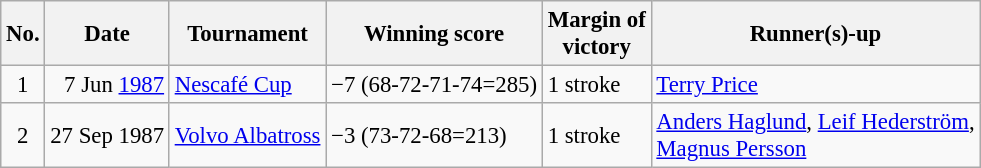<table class="wikitable" style="font-size:95%;">
<tr>
<th>No.</th>
<th>Date</th>
<th>Tournament</th>
<th>Winning score</th>
<th>Margin of<br>victory</th>
<th>Runner(s)-up</th>
</tr>
<tr>
<td align=center>1</td>
<td align=right>7 Jun <a href='#'>1987</a></td>
<td><a href='#'>Nescafé Cup</a></td>
<td>−7 (68-72-71-74=285)</td>
<td>1 stroke</td>
<td> <a href='#'>Terry Price</a></td>
</tr>
<tr>
<td align=center>2</td>
<td align=right>27 Sep 1987</td>
<td><a href='#'>Volvo Albatross</a></td>
<td>−3 (73-72-68=213)</td>
<td>1 stroke</td>
<td> <a href='#'>Anders Haglund</a>,  <a href='#'>Leif Hederström</a>,<br> <a href='#'>Magnus Persson</a></td>
</tr>
</table>
